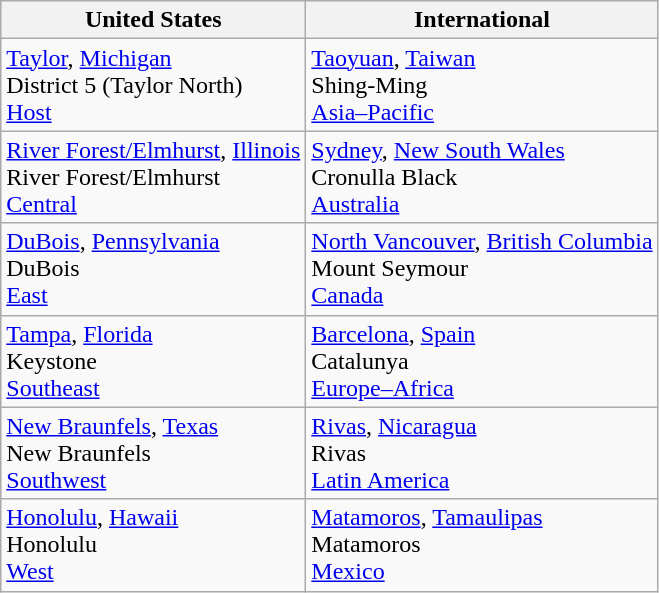<table class="wikitable">
<tr>
<th>United States</th>
<th>International</th>
</tr>
<tr>
<td> <a href='#'>Taylor</a>, <a href='#'>Michigan</a><br>District 5 (Taylor North) <br><a href='#'>Host</a></td>
<td> <a href='#'>Taoyuan</a>, <a href='#'>Taiwan</a><br> Shing-Ming <br><a href='#'>Asia–Pacific</a></td>
</tr>
<tr>
<td> <a href='#'>River Forest/Elmhurst</a>, <a href='#'>Illinois</a><br>River Forest/Elmhurst<br><a href='#'>Central</a></td>
<td>  <a href='#'>Sydney</a>, <a href='#'>New South Wales</a><br>Cronulla Black<br><a href='#'>Australia</a></td>
</tr>
<tr>
<td> <a href='#'>DuBois</a>, <a href='#'>Pennsylvania</a><br>DuBois<br><a href='#'>East</a></td>
<td> <a href='#'>North Vancouver</a>, <a href='#'>British Columbia</a><br> Mount Seymour<br><a href='#'>Canada</a></td>
</tr>
<tr>
<td> <a href='#'>Tampa</a>, <a href='#'>Florida</a><br>Keystone<br><a href='#'>Southeast</a></td>
<td> <a href='#'>Barcelona</a>, <a href='#'>Spain</a><br>Catalunya<br><a href='#'>Europe–Africa</a></td>
</tr>
<tr>
<td> <a href='#'>New Braunfels</a>, <a href='#'>Texas</a><br>New Braunfels<br><a href='#'>Southwest</a></td>
<td> <a href='#'>Rivas</a>, <a href='#'>Nicaragua</a><br>Rivas<br><a href='#'>Latin America</a></td>
</tr>
<tr>
<td> <a href='#'>Honolulu</a>, <a href='#'>Hawaii</a><br>Honolulu<br><a href='#'>West</a></td>
<td> <a href='#'>Matamoros</a>, <a href='#'>Tamaulipas</a><br> Matamoros <br><a href='#'>Mexico</a></td>
</tr>
</table>
